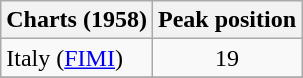<table class="wikitable plainrowheaders">
<tr>
<th>Charts (1958)</th>
<th>Peak position</th>
</tr>
<tr>
<td>Italy (<a href='#'>FIMI</a>)</td>
<td style="text-align:center;">19</td>
</tr>
<tr>
</tr>
<tr>
</tr>
</table>
